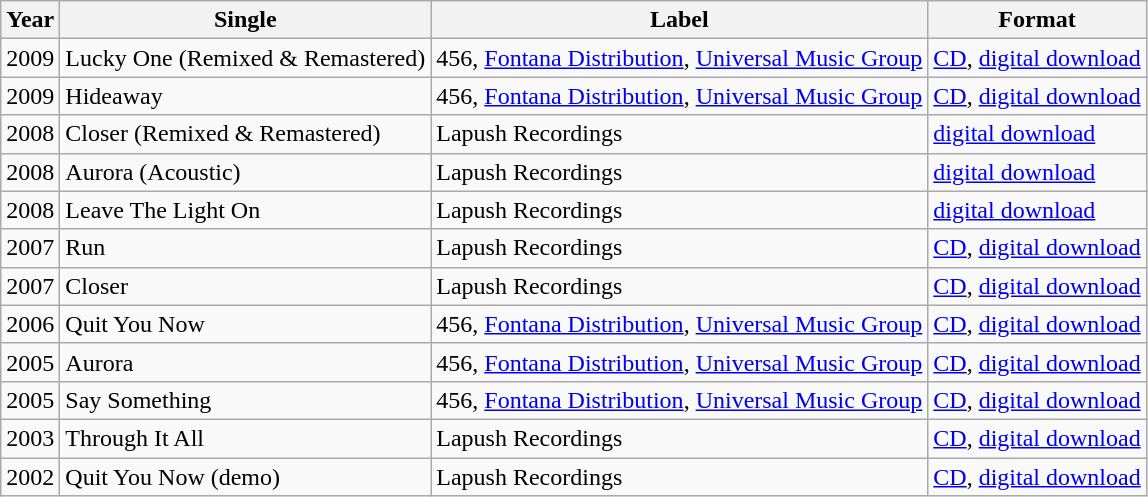<table class="wikitable">
<tr>
<th>Year</th>
<th>Single</th>
<th>Label</th>
<th>Format</th>
</tr>
<tr>
<td>2009</td>
<td>Lucky One (Remixed & Remastered)</td>
<td>456, <a href='#'>Fontana Distribution</a>, <a href='#'>Universal Music Group</a></td>
<td><a href='#'>CD</a>, <a href='#'>digital download</a></td>
</tr>
<tr>
<td>2009</td>
<td>Hideaway</td>
<td>456, <a href='#'>Fontana Distribution</a>, <a href='#'>Universal Music Group</a></td>
<td><a href='#'>CD</a>, <a href='#'>digital download</a></td>
</tr>
<tr>
<td>2008</td>
<td>Closer (Remixed & Remastered)</td>
<td>Lapush Recordings</td>
<td><a href='#'>digital download</a></td>
</tr>
<tr>
<td>2008</td>
<td>Aurora (Acoustic)</td>
<td>Lapush Recordings</td>
<td><a href='#'>digital download</a></td>
</tr>
<tr>
<td>2008</td>
<td>Leave The Light On</td>
<td>Lapush Recordings</td>
<td><a href='#'>digital download</a></td>
</tr>
<tr>
<td>2007</td>
<td>Run</td>
<td>Lapush Recordings</td>
<td><a href='#'>CD</a>, <a href='#'>digital download</a></td>
</tr>
<tr>
<td>2007</td>
<td>Closer</td>
<td>Lapush Recordings</td>
<td><a href='#'>CD</a>, <a href='#'>digital download</a></td>
</tr>
<tr>
<td>2006</td>
<td>Quit You Now</td>
<td>456, <a href='#'>Fontana Distribution</a>, <a href='#'>Universal Music Group</a></td>
<td><a href='#'>CD</a>, <a href='#'>digital download</a></td>
</tr>
<tr>
<td>2005</td>
<td>Aurora</td>
<td>456, <a href='#'>Fontana Distribution</a>, <a href='#'>Universal Music Group</a></td>
<td><a href='#'>CD</a>, <a href='#'>digital download</a></td>
</tr>
<tr>
<td>2005</td>
<td>Say Something</td>
<td>456, <a href='#'>Fontana Distribution</a>, <a href='#'>Universal Music Group</a></td>
<td><a href='#'>CD</a>, <a href='#'>digital download</a></td>
</tr>
<tr>
<td>2003</td>
<td>Through It All</td>
<td>Lapush Recordings</td>
<td><a href='#'>CD</a>, <a href='#'>digital download</a></td>
</tr>
<tr>
<td>2002</td>
<td>Quit You Now (demo)</td>
<td>Lapush Recordings</td>
<td><a href='#'>CD</a>, <a href='#'>digital download</a></td>
</tr>
</table>
